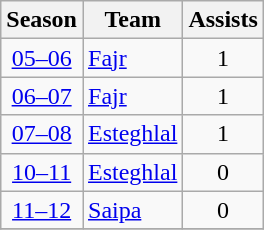<table class="wikitable" style="text-align: center;">
<tr>
<th>Season</th>
<th>Team</th>
<th>Assists</th>
</tr>
<tr>
<td><a href='#'>05–06</a></td>
<td align="left"><a href='#'>Fajr</a></td>
<td>1</td>
</tr>
<tr>
<td><a href='#'>06–07</a></td>
<td align="left"><a href='#'>Fajr</a></td>
<td>1</td>
</tr>
<tr>
<td><a href='#'>07–08</a></td>
<td align="left"><a href='#'>Esteghlal</a></td>
<td>1</td>
</tr>
<tr>
<td><a href='#'>10–11</a></td>
<td align="left"><a href='#'>Esteghlal</a></td>
<td>0</td>
</tr>
<tr>
<td><a href='#'>11–12</a></td>
<td align="left"><a href='#'>Saipa</a></td>
<td>0</td>
</tr>
<tr>
</tr>
</table>
